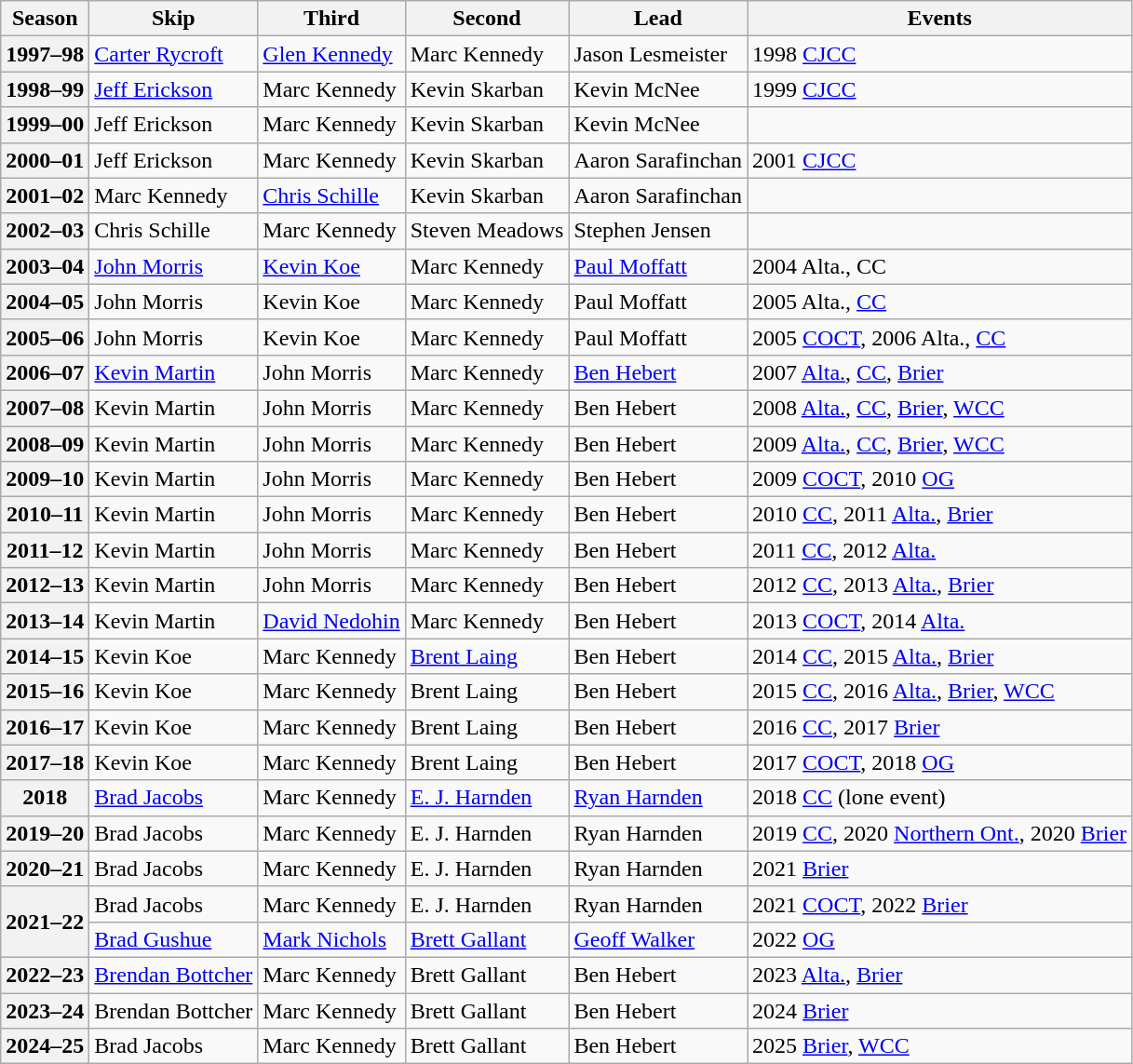<table class="wikitable">
<tr>
<th scope="col">Season</th>
<th scope="col">Skip</th>
<th scope="col">Third</th>
<th scope="col">Second</th>
<th scope="col">Lead</th>
<th scope="col">Events</th>
</tr>
<tr>
<th scope="row">1997–98</th>
<td><a href='#'>Carter Rycroft</a></td>
<td><a href='#'>Glen Kennedy</a></td>
<td>Marc Kennedy</td>
<td>Jason Lesmeister</td>
<td>1998 <a href='#'>CJCC</a></td>
</tr>
<tr>
<th scope="row">1998–99</th>
<td><a href='#'>Jeff Erickson</a></td>
<td>Marc Kennedy</td>
<td>Kevin Skarban</td>
<td>Kevin McNee</td>
<td>1999 <a href='#'>CJCC</a></td>
</tr>
<tr>
<th scope="row">1999–00</th>
<td>Jeff Erickson</td>
<td>Marc Kennedy</td>
<td>Kevin Skarban</td>
<td>Kevin McNee</td>
<td></td>
</tr>
<tr>
<th scope="row">2000–01</th>
<td>Jeff Erickson</td>
<td>Marc Kennedy</td>
<td>Kevin Skarban</td>
<td>Aaron Sarafinchan</td>
<td>2001 <a href='#'>CJCC</a></td>
</tr>
<tr>
<th scope="row">2001–02</th>
<td>Marc Kennedy</td>
<td><a href='#'>Chris Schille</a></td>
<td>Kevin Skarban</td>
<td>Aaron Sarafinchan</td>
<td></td>
</tr>
<tr>
<th scope="row">2002–03</th>
<td>Chris Schille</td>
<td>Marc Kennedy</td>
<td>Steven Meadows</td>
<td>Stephen Jensen</td>
<td></td>
</tr>
<tr>
<th scope="row">2003–04</th>
<td><a href='#'>John Morris</a></td>
<td><a href='#'>Kevin Koe</a></td>
<td>Marc Kennedy</td>
<td><a href='#'>Paul Moffatt</a></td>
<td>2004 Alta., CC</td>
</tr>
<tr>
<th scope="row">2004–05</th>
<td>John Morris</td>
<td>Kevin Koe</td>
<td>Marc Kennedy</td>
<td>Paul Moffatt</td>
<td>2005 Alta., <a href='#'>CC</a></td>
</tr>
<tr>
<th scope="row">2005–06</th>
<td>John Morris</td>
<td>Kevin Koe</td>
<td>Marc Kennedy</td>
<td>Paul Moffatt</td>
<td>2005 <a href='#'>COCT</a>, 2006 Alta., <a href='#'>CC</a></td>
</tr>
<tr>
<th scope="row">2006–07</th>
<td><a href='#'>Kevin Martin</a></td>
<td>John Morris</td>
<td>Marc Kennedy</td>
<td><a href='#'>Ben Hebert</a></td>
<td>2007 <a href='#'>Alta.</a>, <a href='#'>CC</a>, <a href='#'>Brier</a></td>
</tr>
<tr>
<th scope="row">2007–08</th>
<td>Kevin Martin</td>
<td>John Morris</td>
<td>Marc Kennedy</td>
<td>Ben Hebert</td>
<td>2008 <a href='#'>Alta.</a>, <a href='#'>CC</a>, <a href='#'>Brier</a>, <a href='#'>WCC</a></td>
</tr>
<tr>
<th scope="row">2008–09</th>
<td>Kevin Martin</td>
<td>John Morris</td>
<td>Marc Kennedy</td>
<td>Ben Hebert</td>
<td>2009 <a href='#'>Alta.</a>, <a href='#'>CC</a>, <a href='#'>Brier</a>, <a href='#'>WCC</a></td>
</tr>
<tr>
<th scope="row">2009–10</th>
<td>Kevin Martin</td>
<td>John Morris</td>
<td>Marc Kennedy</td>
<td>Ben Hebert</td>
<td>2009 <a href='#'>COCT</a>, 2010 <a href='#'>OG</a></td>
</tr>
<tr>
<th scope="row">2010–11</th>
<td>Kevin Martin</td>
<td>John Morris</td>
<td>Marc Kennedy</td>
<td>Ben Hebert</td>
<td>2010 <a href='#'>CC</a>, 2011 <a href='#'>Alta.</a>, <a href='#'>Brier</a></td>
</tr>
<tr>
<th scope="row">2011–12</th>
<td>Kevin Martin</td>
<td>John Morris</td>
<td>Marc Kennedy</td>
<td>Ben Hebert</td>
<td>2011 <a href='#'>CC</a>, 2012 <a href='#'>Alta.</a></td>
</tr>
<tr>
<th scope="row">2012–13</th>
<td>Kevin Martin</td>
<td>John Morris</td>
<td>Marc Kennedy</td>
<td>Ben Hebert</td>
<td>2012 <a href='#'>CC</a>, 2013 <a href='#'>Alta.</a>, <a href='#'>Brier</a></td>
</tr>
<tr>
<th scope="row">2013–14</th>
<td>Kevin Martin</td>
<td><a href='#'>David Nedohin</a></td>
<td>Marc Kennedy</td>
<td>Ben Hebert</td>
<td>2013 <a href='#'>COCT</a>, 2014 <a href='#'>Alta.</a></td>
</tr>
<tr>
<th scope="row">2014–15</th>
<td>Kevin Koe</td>
<td>Marc Kennedy</td>
<td><a href='#'>Brent Laing</a></td>
<td>Ben Hebert</td>
<td>2014 <a href='#'>CC</a>, 2015 <a href='#'>Alta.</a>, <a href='#'>Brier</a></td>
</tr>
<tr>
<th scope="row">2015–16</th>
<td>Kevin Koe</td>
<td>Marc Kennedy</td>
<td>Brent Laing</td>
<td>Ben Hebert</td>
<td>2015 <a href='#'>CC</a>, 2016 <a href='#'>Alta.</a>, <a href='#'>Brier</a>, <a href='#'>WCC</a></td>
</tr>
<tr>
<th scope="row">2016–17</th>
<td>Kevin Koe</td>
<td>Marc Kennedy</td>
<td>Brent Laing</td>
<td>Ben Hebert</td>
<td>2016 <a href='#'>CC</a>, 2017 <a href='#'>Brier</a></td>
</tr>
<tr>
<th scope="row">2017–18</th>
<td>Kevin Koe</td>
<td>Marc Kennedy</td>
<td>Brent Laing</td>
<td>Ben Hebert</td>
<td>2017 <a href='#'>COCT</a>, 2018 <a href='#'>OG</a></td>
</tr>
<tr>
<th scope="row">2018</th>
<td><a href='#'>Brad Jacobs</a></td>
<td>Marc Kennedy</td>
<td><a href='#'>E. J. Harnden</a></td>
<td><a href='#'>Ryan Harnden</a></td>
<td>2018 <a href='#'>CC</a> (lone event)</td>
</tr>
<tr>
<th scope="row">2019–20</th>
<td>Brad Jacobs</td>
<td>Marc Kennedy</td>
<td>E. J. Harnden</td>
<td>Ryan Harnden</td>
<td>2019 <a href='#'>CC</a>, 2020 <a href='#'>Northern Ont.</a>, 2020 <a href='#'>Brier</a></td>
</tr>
<tr>
<th scope="row">2020–21</th>
<td>Brad Jacobs</td>
<td>Marc Kennedy</td>
<td>E. J. Harnden</td>
<td>Ryan Harnden</td>
<td>2021 <a href='#'>Brier</a></td>
</tr>
<tr>
<th scope="row" rowspan="2">2021–22</th>
<td>Brad Jacobs</td>
<td>Marc Kennedy</td>
<td>E. J. Harnden</td>
<td>Ryan Harnden</td>
<td>2021 <a href='#'>COCT</a>, 2022 <a href='#'>Brier</a></td>
</tr>
<tr>
<td><a href='#'>Brad Gushue</a></td>
<td><a href='#'>Mark Nichols</a></td>
<td><a href='#'>Brett Gallant</a></td>
<td><a href='#'>Geoff Walker</a><br></td>
<td>2022 <a href='#'>OG</a></td>
</tr>
<tr>
<th scope="row">2022–23</th>
<td><a href='#'>Brendan Bottcher</a></td>
<td>Marc Kennedy</td>
<td>Brett Gallant</td>
<td>Ben Hebert</td>
<td>2023 <a href='#'>Alta.</a>, <a href='#'>Brier</a></td>
</tr>
<tr>
<th scope="row">2023–24</th>
<td>Brendan Bottcher</td>
<td>Marc Kennedy</td>
<td>Brett Gallant</td>
<td>Ben Hebert</td>
<td>2024 <a href='#'>Brier</a></td>
</tr>
<tr>
<th scope="row">2024–25</th>
<td>Brad Jacobs</td>
<td>Marc Kennedy</td>
<td>Brett Gallant</td>
<td>Ben Hebert</td>
<td>2025 <a href='#'>Brier</a>, <a href='#'>WCC</a></td>
</tr>
</table>
